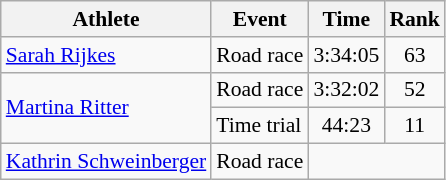<table class="wikitable" style="font-size:90%">
<tr>
<th>Athlete</th>
<th>Event</th>
<th>Time</th>
<th>Rank</th>
</tr>
<tr align=center>
<td align=left><a href='#'>Sarah Rijkes</a></td>
<td align=left>Road race</td>
<td>3:34:05</td>
<td>63</td>
</tr>
<tr align=center>
<td align=left rowspan=2><a href='#'>Martina Ritter</a></td>
<td align=left>Road race</td>
<td>3:32:02</td>
<td>52</td>
</tr>
<tr align=center>
<td align=left>Time trial</td>
<td>44:23</td>
<td>11</td>
</tr>
<tr align=center>
<td align=left><a href='#'>Kathrin Schweinberger</a></td>
<td align=left>Road race</td>
<td colspan=2></td>
</tr>
</table>
